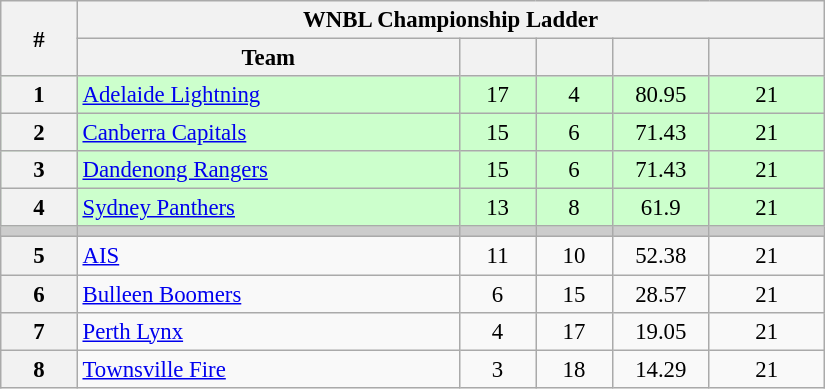<table class="wikitable" width="43.5%" style="font-size:95%; text-align:center">
<tr>
<th width="5%" rowspan=2>#</th>
<th colspan="6" align="center"><strong>WNBL Championship Ladder</strong></th>
</tr>
<tr>
<th width="25%">Team</th>
<th width="5%"></th>
<th width="5%"></th>
<th width="5%"></th>
<th width="7.5%"></th>
</tr>
<tr style="background-color:#CCFFCC">
<th>1</th>
<td style="text-align:left;"><a href='#'>Adelaide Lightning</a></td>
<td>17</td>
<td>4</td>
<td>80.95</td>
<td>21</td>
</tr>
<tr style="background-color:#CCFFCC">
<th>2</th>
<td style="text-align:left;"><a href='#'>Canberra Capitals</a></td>
<td>15</td>
<td>6</td>
<td>71.43</td>
<td>21</td>
</tr>
<tr style="background-color:#CCFFCC">
<th>3</th>
<td style="text-align:left;"><a href='#'>Dandenong Rangers</a></td>
<td>15</td>
<td>6</td>
<td>71.43</td>
<td>21</td>
</tr>
<tr style="background-color:#CCFFCC">
<th>4</th>
<td style="text-align:left;"><a href='#'>Sydney Panthers</a></td>
<td>13</td>
<td>8</td>
<td>61.9</td>
<td>21</td>
</tr>
<tr style="background-color:#cccccc;">
<td></td>
<td></td>
<td></td>
<td></td>
<td></td>
<td></td>
</tr>
<tr>
<th>5</th>
<td style="text-align:left;"><a href='#'>AIS</a></td>
<td>11</td>
<td>10</td>
<td>52.38</td>
<td>21</td>
</tr>
<tr>
<th>6</th>
<td style="text-align:left;"><a href='#'>Bulleen Boomers</a></td>
<td>6</td>
<td>15</td>
<td>28.57</td>
<td>21</td>
</tr>
<tr>
<th>7</th>
<td style="text-align:left;"><a href='#'>Perth Lynx</a></td>
<td>4</td>
<td>17</td>
<td>19.05</td>
<td>21</td>
</tr>
<tr>
<th>8</th>
<td style="text-align:left;"><a href='#'>Townsville Fire</a></td>
<td>3</td>
<td>18</td>
<td>14.29</td>
<td>21</td>
</tr>
</table>
